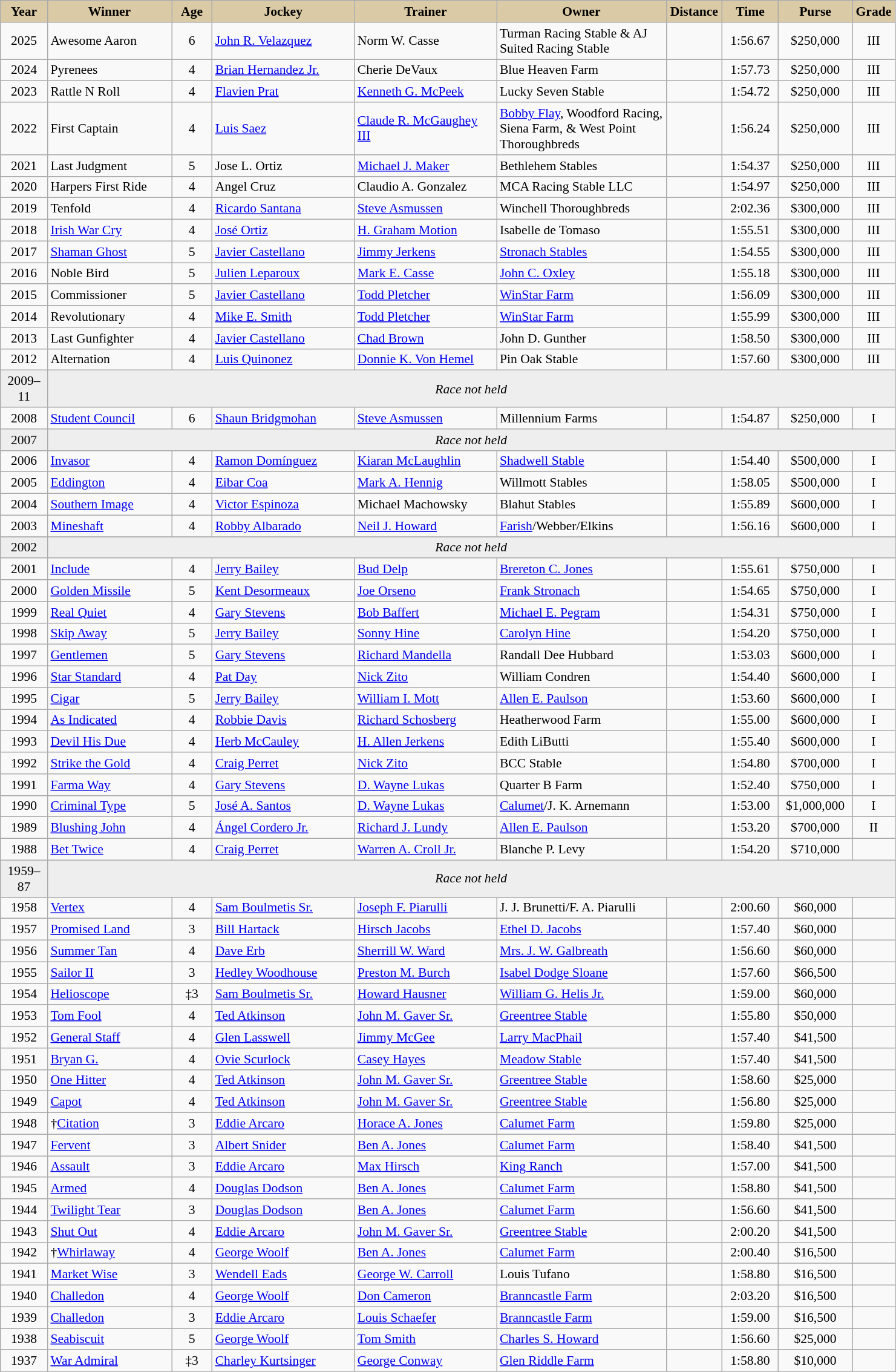<table class="wikitable sortable" style="font-size:90%">
<tr>
<th style="background-color:#DACAA5; width:45px">Year<br></th>
<th style="background-color:#DACAA5; width:130px">Winner<br></th>
<th style="background-color:#DACAA5; width:38px">Age<br></th>
<th style="background-color:#DACAA5; width:150px">Jockey<br></th>
<th style="background-color:#DACAA5; width:150px">Trainer<br></th>
<th style="background-color:#DACAA5; width:180px">Owner<br></th>
<th style="background-color:#DACAA5; width:55px">Distance<br></th>
<th style="background-color:#DACAA5; width:55px">Time <br></th>
<th style="background-color:#DACAA5; width:75px">Purse<br></th>
<th style="background-color:#DACAA5; width:40px">Grade <br></th>
</tr>
<tr>
<td align="center">2025</td>
<td>Awesome Aaron</td>
<td align="center">6</td>
<td><a href='#'>John R. Velazquez</a></td>
<td>Norm W. Casse</td>
<td>Turman Racing Stable & AJ Suited Racing Stable</td>
<td align="center"></td>
<td align="center">1:56.67</td>
<td align="center">$250,000</td>
<td align="center">III</td>
</tr>
<tr>
<td align="center">2024</td>
<td>Pyrenees</td>
<td align="center">4</td>
<td><a href='#'>Brian Hernandez Jr.</a></td>
<td>Cherie DeVaux</td>
<td>Blue Heaven Farm</td>
<td align="center"></td>
<td align="center">1:57.73</td>
<td align="center">$250,000</td>
<td align="center">III</td>
</tr>
<tr>
<td align="center">2023</td>
<td>Rattle N Roll</td>
<td align="center">4</td>
<td><a href='#'>Flavien Prat</a></td>
<td><a href='#'>Kenneth G. McPeek</a></td>
<td>Lucky Seven Stable</td>
<td align="center"></td>
<td align="center">1:54.72</td>
<td align="center">$250,000</td>
<td align="center">III</td>
</tr>
<tr>
<td align=center>2022</td>
<td>First Captain</td>
<td align=center>4</td>
<td><a href='#'>Luis Saez</a></td>
<td><a href='#'>Claude R. McGaughey III</a></td>
<td><a href='#'>Bobby Flay</a>, Woodford Racing, Siena Farm, & West Point Thoroughbreds</td>
<td align=center></td>
<td align=center>1:56.24</td>
<td align=center>$250,000</td>
<td align=center>III</td>
</tr>
<tr>
<td align=center>2021</td>
<td>Last Judgment</td>
<td align=center>5</td>
<td>Jose L. Ortiz</td>
<td><a href='#'>Michael J. Maker</a></td>
<td>Bethlehem Stables</td>
<td align=center></td>
<td align=center>1:54.37</td>
<td align=center>$250,000</td>
<td align=center>III</td>
</tr>
<tr>
<td align=center>2020</td>
<td>Harpers First Ride</td>
<td align=center>4</td>
<td>Angel Cruz</td>
<td>Claudio A. Gonzalez</td>
<td>MCA Racing Stable LLC</td>
<td align=center></td>
<td align=center>1:54.97</td>
<td align=center>$250,000</td>
<td align=center>III</td>
</tr>
<tr>
<td align=center>2019</td>
<td>Tenfold</td>
<td align=center>4</td>
<td><a href='#'>Ricardo Santana</a></td>
<td><a href='#'>Steve Asmussen</a></td>
<td>Winchell Thoroughbreds</td>
<td align=center></td>
<td align=center>2:02.36</td>
<td align=center>$300,000</td>
<td align=center>III</td>
</tr>
<tr>
<td align=center>2018</td>
<td><a href='#'>Irish War Cry</a></td>
<td align=center>4</td>
<td><a href='#'>José Ortiz</a></td>
<td><a href='#'>H. Graham Motion</a></td>
<td>Isabelle de Tomaso</td>
<td align=center></td>
<td align=center>1:55.51</td>
<td align=center>$300,000</td>
<td align=center>III</td>
</tr>
<tr>
<td align=center>2017</td>
<td><a href='#'>Shaman Ghost</a></td>
<td align=center>5</td>
<td><a href='#'>Javier Castellano</a></td>
<td><a href='#'>Jimmy Jerkens</a></td>
<td><a href='#'>Stronach Stables</a></td>
<td align=center></td>
<td align=center>1:54.55</td>
<td align=center>$300,000</td>
<td align=center>III</td>
</tr>
<tr>
<td align=center>2016</td>
<td>Noble Bird</td>
<td align=center>5</td>
<td><a href='#'>Julien Leparoux</a></td>
<td><a href='#'>Mark E. Casse</a></td>
<td><a href='#'>John C. Oxley</a></td>
<td align=center></td>
<td align=center>1:55.18</td>
<td align=center>$300,000</td>
<td align=center>III</td>
</tr>
<tr>
<td align=center>2015</td>
<td>Commissioner</td>
<td align=center>5</td>
<td><a href='#'>Javier Castellano</a></td>
<td><a href='#'>Todd Pletcher</a></td>
<td><a href='#'>WinStar Farm</a></td>
<td align=center></td>
<td align=center>1:56.09</td>
<td align=center>$300,000</td>
<td align=center>III</td>
</tr>
<tr>
<td align=center>2014</td>
<td>Revolutionary</td>
<td align=center>4</td>
<td><a href='#'>Mike E. Smith</a></td>
<td><a href='#'>Todd Pletcher</a></td>
<td><a href='#'>WinStar Farm</a></td>
<td align=center></td>
<td align=center>1:55.99</td>
<td align=center>$300,000</td>
<td align=center>III</td>
</tr>
<tr>
<td align=center>2013</td>
<td>Last Gunfighter</td>
<td align=center>4</td>
<td><a href='#'>Javier Castellano</a></td>
<td><a href='#'>Chad Brown</a></td>
<td>John D. Gunther</td>
<td align=center></td>
<td align=center>1:58.50</td>
<td align=center>$300,000</td>
<td align=center>III</td>
</tr>
<tr>
<td align=center>2012</td>
<td>Alternation</td>
<td align=center>4</td>
<td><a href='#'>Luis Quinonez</a></td>
<td><a href='#'>Donnie K. Von Hemel</a></td>
<td>Pin Oak Stable</td>
<td align=center></td>
<td align=center>1:57.60</td>
<td align=center>$300,000</td>
<td align=center>III</td>
</tr>
<tr bgcolor="#eeeeee">
<td align=center>2009–11</td>
<td align=center colspan=9><em>Race not held</em></td>
</tr>
<tr>
<td align=center>2008</td>
<td><a href='#'>Student Council</a></td>
<td align=center>6</td>
<td><a href='#'>Shaun Bridgmohan</a></td>
<td><a href='#'>Steve Asmussen</a></td>
<td>Millennium Farms</td>
<td align=center></td>
<td align=center>1:54.87</td>
<td align=center>$250,000</td>
<td align=center>I</td>
</tr>
<tr bgcolor="#eeeeee">
<td align=center>2007</td>
<td align=center colspan=9><em>Race not held</em></td>
</tr>
<tr>
<td align=center>2006</td>
<td><a href='#'>Invasor</a></td>
<td align=center>4</td>
<td><a href='#'>Ramon Domínguez</a></td>
<td><a href='#'>Kiaran McLaughlin</a></td>
<td><a href='#'>Shadwell Stable</a></td>
<td align=center></td>
<td align=center>1:54.40</td>
<td align=center>$500,000</td>
<td align=center>I</td>
</tr>
<tr>
<td align=center>2005</td>
<td><a href='#'>Eddington</a></td>
<td align=center>4</td>
<td><a href='#'>Eibar Coa</a></td>
<td><a href='#'>Mark A. Hennig</a></td>
<td>Willmott Stables</td>
<td align=center></td>
<td align=center>1:58.05</td>
<td align=center>$500,000</td>
<td align=center>I</td>
</tr>
<tr>
<td align=center>2004</td>
<td><a href='#'>Southern Image</a></td>
<td align=center>4</td>
<td><a href='#'>Victor Espinoza</a></td>
<td>Michael Machowsky</td>
<td>Blahut Stables</td>
<td align=center></td>
<td align=center>1:55.89</td>
<td align=center>$600,000</td>
<td align=center>I</td>
</tr>
<tr>
<td align=center>2003</td>
<td><a href='#'>Mineshaft</a></td>
<td align=center>4</td>
<td><a href='#'>Robby Albarado</a></td>
<td><a href='#'>Neil J. Howard</a></td>
<td><a href='#'>Farish</a>/Webber/Elkins</td>
<td align=center></td>
<td align=center>1:56.16</td>
<td align=center>$600,000</td>
<td align=center>I</td>
</tr>
<tr>
</tr>
<tr bgcolor="#eeeeee">
<td align=center>2002</td>
<td align=center colspan=9><em>Race not held</em></td>
</tr>
<tr>
<td align=center>2001</td>
<td><a href='#'>Include</a></td>
<td align=center>4</td>
<td><a href='#'>Jerry Bailey</a></td>
<td><a href='#'>Bud Delp</a></td>
<td><a href='#'>Brereton C. Jones</a></td>
<td align=center></td>
<td align=center>1:55.61</td>
<td align=center>$750,000</td>
<td align=center>I</td>
</tr>
<tr>
<td align=center>2000</td>
<td><a href='#'>Golden Missile</a></td>
<td align=center>5</td>
<td><a href='#'>Kent Desormeaux</a></td>
<td><a href='#'>Joe Orseno</a></td>
<td><a href='#'>Frank Stronach</a></td>
<td align=center></td>
<td align=center>1:54.65</td>
<td align=center>$750,000</td>
<td align=center>I</td>
</tr>
<tr>
<td align=center>1999</td>
<td><a href='#'>Real Quiet</a></td>
<td align=center>4</td>
<td><a href='#'>Gary Stevens</a></td>
<td><a href='#'>Bob Baffert</a></td>
<td><a href='#'>Michael E. Pegram</a></td>
<td align=center></td>
<td align=center>1:54.31</td>
<td align=center>$750,000</td>
<td align=center>I</td>
</tr>
<tr>
<td align=center>1998</td>
<td><a href='#'>Skip Away</a></td>
<td align=center>5</td>
<td><a href='#'>Jerry Bailey</a></td>
<td><a href='#'>Sonny Hine</a></td>
<td><a href='#'>Carolyn Hine</a></td>
<td align=center></td>
<td align=center>1:54.20</td>
<td align=center>$750,000</td>
<td align=center>I</td>
</tr>
<tr>
<td align=center>1997</td>
<td><a href='#'>Gentlemen</a></td>
<td align=center>5</td>
<td><a href='#'>Gary Stevens</a></td>
<td><a href='#'>Richard Mandella</a></td>
<td>Randall Dee Hubbard</td>
<td align=center></td>
<td align=center>1:53.03</td>
<td align=center>$600,000</td>
<td align=center>I</td>
</tr>
<tr>
<td align=center>1996</td>
<td><a href='#'>Star Standard</a></td>
<td align=center>4</td>
<td><a href='#'>Pat Day</a></td>
<td><a href='#'>Nick Zito</a></td>
<td>William Condren</td>
<td align=center></td>
<td align=center>1:54.40</td>
<td align=center>$600,000</td>
<td align=center>I</td>
</tr>
<tr>
<td align=center>1995</td>
<td><a href='#'>Cigar</a></td>
<td align=center>5</td>
<td><a href='#'>Jerry Bailey</a></td>
<td><a href='#'>William I. Mott</a></td>
<td><a href='#'>Allen E. Paulson</a></td>
<td align=center></td>
<td align=center>1:53.60</td>
<td align=center>$600,000</td>
<td align=center>I</td>
</tr>
<tr>
<td align=center>1994</td>
<td><a href='#'>As Indicated</a></td>
<td align=center>4</td>
<td><a href='#'>Robbie Davis</a></td>
<td><a href='#'>Richard Schosberg</a></td>
<td>Heatherwood Farm</td>
<td align=center></td>
<td align=center>1:55.00</td>
<td align=center>$600,000</td>
<td align=center>I</td>
</tr>
<tr>
<td align=center>1993</td>
<td><a href='#'>Devil His Due</a></td>
<td align=center>4</td>
<td><a href='#'>Herb McCauley</a></td>
<td><a href='#'>H. Allen Jerkens</a></td>
<td>Edith LiButti</td>
<td align=center></td>
<td align=center>1:55.40</td>
<td align=center>$600,000</td>
<td align=center>I</td>
</tr>
<tr>
<td align=center>1992</td>
<td><a href='#'>Strike the Gold</a></td>
<td align=center>4</td>
<td><a href='#'>Craig Perret</a></td>
<td><a href='#'>Nick Zito</a></td>
<td>BCC Stable</td>
<td align=center></td>
<td align=center>1:54.80</td>
<td align=center>$700,000</td>
<td align=center>I</td>
</tr>
<tr>
<td align=center>1991</td>
<td><a href='#'>Farma Way</a></td>
<td align=center>4</td>
<td><a href='#'>Gary Stevens</a></td>
<td><a href='#'>D. Wayne Lukas</a></td>
<td>Quarter B Farm</td>
<td align=center></td>
<td align=center>1:52.40</td>
<td align=center>$750,000</td>
<td align=center>I</td>
</tr>
<tr>
<td align=center>1990</td>
<td><a href='#'>Criminal Type</a></td>
<td align=center>5</td>
<td><a href='#'>José A. Santos</a></td>
<td><a href='#'>D. Wayne Lukas</a></td>
<td><a href='#'>Calumet</a>/J. K. Arnemann</td>
<td align=center></td>
<td align=center>1:53.00</td>
<td align=center>$1,000,000</td>
<td align=center>I</td>
</tr>
<tr>
<td align=center>1989</td>
<td><a href='#'>Blushing John</a></td>
<td align=center>4</td>
<td><a href='#'>Ángel Cordero Jr.</a></td>
<td><a href='#'>Richard J. Lundy</a></td>
<td><a href='#'>Allen E. Paulson</a></td>
<td align=center></td>
<td align=center>1:53.20</td>
<td align=center>$700,000</td>
<td align=center>II</td>
</tr>
<tr>
<td align=center>1988</td>
<td><a href='#'>Bet Twice</a></td>
<td align=center>4</td>
<td><a href='#'>Craig Perret</a></td>
<td><a href='#'>Warren A. Croll Jr.</a></td>
<td>Blanche P. Levy</td>
<td align=center></td>
<td align=center>1:54.20</td>
<td align=center>$710,000</td>
<td align=center></td>
</tr>
<tr bgcolor="#eeeeee">
<td align=center>1959–87</td>
<td align=center colspan=9><em>Race not held</em></td>
</tr>
<tr>
<td align=center>1958</td>
<td><a href='#'>Vertex</a></td>
<td align=center>4</td>
<td><a href='#'>Sam Boulmetis Sr.</a></td>
<td><a href='#'>Joseph F. Piarulli</a></td>
<td>J. J. Brunetti/F. A. Piarulli</td>
<td align=center></td>
<td align=center>2:00.60</td>
<td align=center>$60,000</td>
<td></td>
</tr>
<tr>
<td align=center>1957</td>
<td><a href='#'>Promised Land</a></td>
<td align=center>3</td>
<td><a href='#'>Bill Hartack</a></td>
<td><a href='#'>Hirsch Jacobs</a></td>
<td><a href='#'>Ethel D. Jacobs</a></td>
<td align=center></td>
<td align=center>1:57.40</td>
<td align=center>$60,000</td>
<td></td>
</tr>
<tr>
<td align=center>1956</td>
<td><a href='#'>Summer Tan</a></td>
<td align=center>4</td>
<td><a href='#'>Dave Erb</a></td>
<td><a href='#'>Sherrill W. Ward</a></td>
<td><a href='#'>Mrs. J. W. Galbreath</a></td>
<td align=center></td>
<td align=center>1:56.60</td>
<td align=center>$60,000</td>
<td></td>
</tr>
<tr>
<td align=center>1955</td>
<td><a href='#'>Sailor II</a></td>
<td align=center>3</td>
<td><a href='#'>Hedley Woodhouse</a></td>
<td><a href='#'>Preston M. Burch</a></td>
<td><a href='#'>Isabel Dodge Sloane</a></td>
<td align=center></td>
<td align=center>1:57.60</td>
<td align=center>$66,500</td>
<td></td>
</tr>
<tr>
<td align=center>1954</td>
<td><a href='#'>Helioscope</a></td>
<td align=center>‡3</td>
<td><a href='#'>Sam Boulmetis Sr.</a></td>
<td><a href='#'>Howard Hausner</a></td>
<td><a href='#'>William G. Helis Jr.</a></td>
<td align=center></td>
<td align=center>1:59.00</td>
<td align=center>$60,000</td>
<td></td>
</tr>
<tr>
<td align=center>1953</td>
<td><a href='#'>Tom Fool</a></td>
<td align=center>4</td>
<td><a href='#'>Ted Atkinson</a></td>
<td><a href='#'>John M. Gaver Sr.</a></td>
<td><a href='#'>Greentree Stable</a></td>
<td align=center></td>
<td align=center>1:55.80</td>
<td align=center>$50,000</td>
<td></td>
</tr>
<tr>
<td align=center>1952</td>
<td><a href='#'>General Staff</a></td>
<td align=center>4</td>
<td><a href='#'>Glen Lasswell</a></td>
<td><a href='#'>Jimmy McGee</a></td>
<td><a href='#'>Larry MacPhail</a></td>
<td align=center></td>
<td align=center>1:57.40</td>
<td align=center>$41,500</td>
<td></td>
</tr>
<tr>
<td align=center>1951</td>
<td><a href='#'>Bryan G.</a></td>
<td align=center>4</td>
<td><a href='#'>Ovie Scurlock</a></td>
<td><a href='#'>Casey Hayes</a></td>
<td><a href='#'>Meadow Stable</a></td>
<td align=center></td>
<td align=center>1:57.40</td>
<td align=center>$41,500</td>
<td></td>
</tr>
<tr>
<td align=center>1950</td>
<td><a href='#'>One Hitter</a></td>
<td align=center>4</td>
<td><a href='#'>Ted Atkinson</a></td>
<td><a href='#'>John M. Gaver Sr.</a></td>
<td><a href='#'>Greentree Stable</a></td>
<td align=center></td>
<td align=center>1:58.60</td>
<td align=center>$25,000</td>
<td></td>
</tr>
<tr>
<td align=center>1949</td>
<td><a href='#'>Capot</a></td>
<td align=center>4</td>
<td><a href='#'>Ted Atkinson</a></td>
<td><a href='#'>John M. Gaver Sr.</a></td>
<td><a href='#'>Greentree Stable</a></td>
<td align=center></td>
<td align=center>1:56.80</td>
<td align=center>$25,000</td>
<td></td>
</tr>
<tr>
<td align=center>1948</td>
<td>†<a href='#'>Citation</a></td>
<td align=center>3</td>
<td><a href='#'>Eddie Arcaro</a></td>
<td><a href='#'>Horace A. Jones</a></td>
<td><a href='#'>Calumet Farm</a></td>
<td align=center></td>
<td align=center>1:59.80</td>
<td align=center>$25,000</td>
<td></td>
</tr>
<tr>
<td align=center>1947</td>
<td><a href='#'>Fervent</a></td>
<td align=center>3</td>
<td><a href='#'>Albert Snider</a></td>
<td><a href='#'>Ben A. Jones</a></td>
<td><a href='#'>Calumet Farm</a></td>
<td align=center></td>
<td align=center>1:58.40</td>
<td align=center>$41,500</td>
<td></td>
</tr>
<tr>
<td align=center>1946</td>
<td><a href='#'>Assault</a></td>
<td align=center>3</td>
<td><a href='#'>Eddie Arcaro</a></td>
<td><a href='#'>Max Hirsch</a></td>
<td><a href='#'>King Ranch</a></td>
<td align=center></td>
<td align=center>1:57.00</td>
<td align=center>$41,500</td>
<td></td>
</tr>
<tr>
<td align=center>1945</td>
<td><a href='#'>Armed</a></td>
<td align=center>4</td>
<td><a href='#'>Douglas Dodson</a></td>
<td><a href='#'>Ben A. Jones</a></td>
<td><a href='#'>Calumet Farm</a></td>
<td align=center></td>
<td align=center>1:58.80</td>
<td align=center>$41,500</td>
<td></td>
</tr>
<tr>
<td align=center>1944</td>
<td><a href='#'>Twilight Tear</a></td>
<td align=center>3</td>
<td><a href='#'>Douglas Dodson</a></td>
<td><a href='#'>Ben A. Jones</a></td>
<td><a href='#'>Calumet Farm</a></td>
<td align=center></td>
<td align=center>1:56.60</td>
<td align=center>$41,500</td>
<td></td>
</tr>
<tr>
<td align=center>1943</td>
<td><a href='#'>Shut Out</a></td>
<td align=center>4</td>
<td><a href='#'>Eddie Arcaro</a></td>
<td><a href='#'>John M. Gaver Sr.</a></td>
<td><a href='#'>Greentree Stable</a></td>
<td align=center></td>
<td align=center>2:00.20</td>
<td align=center>$41,500</td>
<td></td>
</tr>
<tr>
<td align=center>1942</td>
<td>†<a href='#'>Whirlaway</a></td>
<td align=center>4</td>
<td><a href='#'>George Woolf</a></td>
<td><a href='#'>Ben A. Jones</a></td>
<td><a href='#'>Calumet Farm</a></td>
<td align=center></td>
<td align=center>2:00.40</td>
<td align=center>$16,500</td>
<td></td>
</tr>
<tr>
<td align=center>1941</td>
<td><a href='#'>Market Wise</a></td>
<td align=center>3</td>
<td><a href='#'>Wendell Eads</a></td>
<td><a href='#'>George W. Carroll</a></td>
<td>Louis Tufano</td>
<td align=center></td>
<td align=center>1:58.80</td>
<td align=center>$16,500</td>
<td></td>
</tr>
<tr>
<td align=center>1940</td>
<td><a href='#'>Challedon</a></td>
<td align=center>4</td>
<td><a href='#'>George Woolf</a></td>
<td><a href='#'>Don Cameron</a></td>
<td><a href='#'>Branncastle Farm</a></td>
<td align=center></td>
<td align=center>2:03.20</td>
<td align=center>$16,500</td>
<td></td>
</tr>
<tr>
<td align=center>1939</td>
<td><a href='#'>Challedon</a></td>
<td align=center>3</td>
<td><a href='#'>Eddie Arcaro</a></td>
<td><a href='#'>Louis Schaefer</a></td>
<td><a href='#'>Branncastle Farm</a></td>
<td align=center></td>
<td align=center>1:59.00</td>
<td align=center>$16,500</td>
<td></td>
</tr>
<tr>
<td align=center>1938</td>
<td><a href='#'>Seabiscuit</a></td>
<td align=center>5</td>
<td><a href='#'>George Woolf</a></td>
<td><a href='#'>Tom Smith</a></td>
<td><a href='#'>Charles S. Howard</a></td>
<td align=center></td>
<td align=center>1:56.60</td>
<td align=center>$25,000</td>
<td></td>
</tr>
<tr>
<td align=center>1937</td>
<td><a href='#'>War Admiral</a></td>
<td align=center>‡3</td>
<td><a href='#'>Charley Kurtsinger</a></td>
<td><a href='#'>George Conway</a></td>
<td><a href='#'>Glen Riddle Farm</a></td>
<td align=center></td>
<td align=center>1:58.80</td>
<td align=center>$10,000</td>
<td></td>
</tr>
</table>
